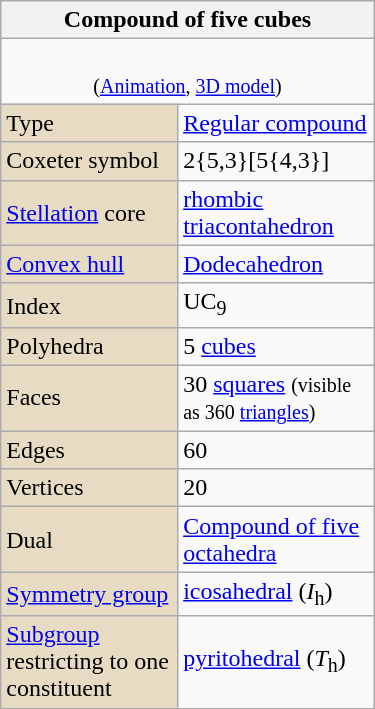<table class=wikitable align=right width="250">
<tr>
<th bgcolor=#e7dcc3 colspan=2>Compound of five cubes</th>
</tr>
<tr>
<td align=center colspan=2><br><small>(<a href='#'>Animation</a>, <a href='#'>3D model</a>)</small></td>
</tr>
<tr>
<td bgcolor=#e7dcc3>Type</td>
<td><a href='#'>Regular compound</a></td>
</tr>
<tr>
<td bgcolor=#e7dcc3>Coxeter symbol</td>
<td>2{5,3}[5{4,3}]</td>
</tr>
<tr>
<td bgcolor=#e7dcc3><a href='#'>Stellation</a> core</td>
<td><a href='#'>rhombic triacontahedron</a></td>
</tr>
<tr>
<td bgcolor=#e7dcc3><a href='#'>Convex hull</a></td>
<td><a href='#'>Dodecahedron</a></td>
</tr>
<tr>
<td bgcolor=#e7dcc3>Index</td>
<td>UC<sub>9</sub></td>
</tr>
<tr>
<td bgcolor=#e7dcc3>Polyhedra</td>
<td>5 <a href='#'>cubes</a></td>
</tr>
<tr>
<td bgcolor=#e7dcc3>Faces</td>
<td>30 <a href='#'>squares</a> <small>(visible as 360 <a href='#'>triangles</a>)</small></td>
</tr>
<tr>
<td bgcolor=#e7dcc3>Edges</td>
<td>60</td>
</tr>
<tr>
<td bgcolor=#e7dcc3>Vertices</td>
<td>20</td>
</tr>
<tr>
<td bgcolor=#e7dcc3>Dual</td>
<td><a href='#'>Compound of five octahedra</a></td>
</tr>
<tr>
<td bgcolor=#e7dcc3><a href='#'>Symmetry group</a></td>
<td><a href='#'>icosahedral</a> (<em>I</em><sub>h</sub>)</td>
</tr>
<tr>
<td bgcolor=#e7dcc3><a href='#'>Subgroup</a> restricting to one constituent</td>
<td><a href='#'>pyritohedral</a> (<em>T</em><sub>h</sub>)</td>
</tr>
</table>
